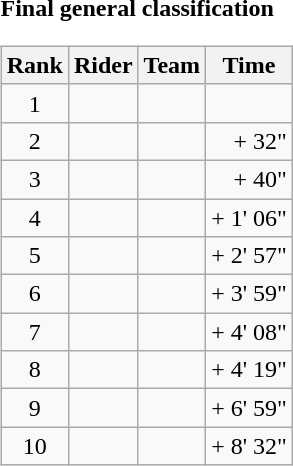<table>
<tr>
<td><strong>Final general classification</strong><br><table class="wikitable">
<tr>
<th scope="col">Rank</th>
<th scope="col">Rider</th>
<th scope="col">Team</th>
<th scope="col">Time</th>
</tr>
<tr>
<td style="text-align:center;">1</td>
<td></td>
<td></td>
<td style="text-align:right;"></td>
</tr>
<tr>
<td style="text-align:center;">2</td>
<td></td>
<td></td>
<td style="text-align:right;">+ 32"</td>
</tr>
<tr>
<td style="text-align:center;">3</td>
<td></td>
<td></td>
<td style="text-align:right;">+ 40"</td>
</tr>
<tr>
<td style="text-align:center;">4</td>
<td></td>
<td></td>
<td style="text-align:right;">+ 1' 06"</td>
</tr>
<tr>
<td style="text-align:center;">5</td>
<td></td>
<td></td>
<td style="text-align:right;">+ 2' 57"</td>
</tr>
<tr>
<td style="text-align:center;">6</td>
<td></td>
<td></td>
<td style="text-align:right;">+ 3' 59"</td>
</tr>
<tr>
<td style="text-align:center;">7</td>
<td></td>
<td></td>
<td style="text-align:right;">+ 4' 08"</td>
</tr>
<tr>
<td style="text-align:center;">8</td>
<td></td>
<td></td>
<td style="text-align:right;">+ 4' 19"</td>
</tr>
<tr>
<td style="text-align:center;">9</td>
<td></td>
<td></td>
<td style="text-align:right;">+ 6' 59"</td>
</tr>
<tr>
<td style="text-align:center;">10</td>
<td></td>
<td></td>
<td style="text-align:right;">+ 8' 32"</td>
</tr>
</table>
</td>
</tr>
</table>
